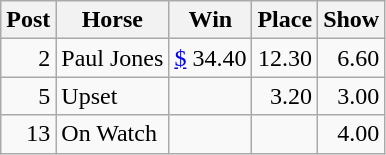<table class="wikitable" border="1">
<tr>
<th>Post</th>
<th>Horse</th>
<th>Win</th>
<th>Place</th>
<th>Show</th>
</tr>
<tr>
<td align="right">2</td>
<td>Paul Jones</td>
<td align="right"><a href='#'>$</a> 34.40</td>
<td align="right">12.30</td>
<td align="right">6.60</td>
</tr>
<tr>
<td align="right">5</td>
<td>Upset</td>
<td></td>
<td align="right">3.20</td>
<td align="right">3.00</td>
</tr>
<tr>
<td align="right">13</td>
<td>On Watch</td>
<td></td>
<td></td>
<td align="right">4.00</td>
</tr>
</table>
